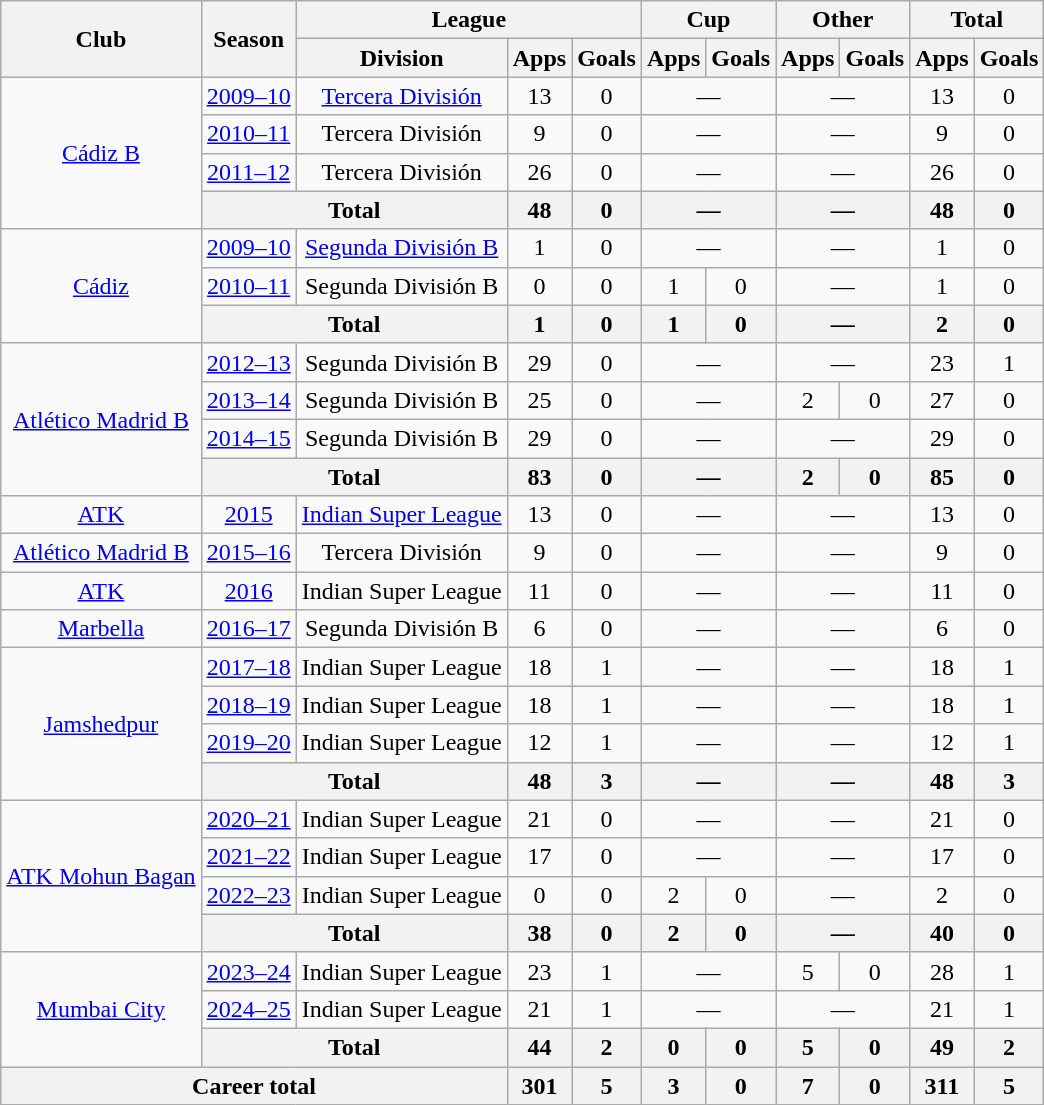<table class="wikitable" style="text-align: center;">
<tr>
<th rowspan="2">Club</th>
<th rowspan="2">Season</th>
<th colspan="3">League</th>
<th colspan="2">Cup</th>
<th colspan="2">Other</th>
<th colspan="2">Total</th>
</tr>
<tr>
<th>Division</th>
<th>Apps</th>
<th>Goals</th>
<th>Apps</th>
<th>Goals</th>
<th>Apps</th>
<th>Goals</th>
<th>Apps</th>
<th>Goals</th>
</tr>
<tr>
<td rowspan="4"><a href='#'>Cádiz B</a></td>
<td><a href='#'>2009–10</a></td>
<td><a href='#'>Tercera División</a></td>
<td>13</td>
<td>0</td>
<td colspan="2">—</td>
<td colspan="2">—</td>
<td>13</td>
<td>0</td>
</tr>
<tr>
<td><a href='#'>2010–11</a></td>
<td>Tercera División</td>
<td>9</td>
<td>0</td>
<td colspan="2">—</td>
<td colspan="2">—</td>
<td>9</td>
<td>0</td>
</tr>
<tr>
<td><a href='#'>2011–12</a></td>
<td>Tercera División</td>
<td>26</td>
<td>0</td>
<td colspan="2">—</td>
<td colspan="2">—</td>
<td>26</td>
<td>0</td>
</tr>
<tr>
<th colspan="2">Total</th>
<th>48</th>
<th>0</th>
<th colspan="2">—</th>
<th colspan="2">—</th>
<th>48</th>
<th>0</th>
</tr>
<tr>
<td rowspan="3"><a href='#'>Cádiz</a></td>
<td><a href='#'>2009–10</a></td>
<td><a href='#'>Segunda División B</a></td>
<td>1</td>
<td>0</td>
<td colspan="2">—</td>
<td colspan="2">—</td>
<td>1</td>
<td>0</td>
</tr>
<tr>
<td><a href='#'>2010–11</a></td>
<td>Segunda División B</td>
<td>0</td>
<td>0</td>
<td>1</td>
<td>0</td>
<td colspan="2">—</td>
<td>1</td>
<td>0</td>
</tr>
<tr>
<th colspan="2">Total</th>
<th>1</th>
<th>0</th>
<th>1</th>
<th>0</th>
<th colspan="2">—</th>
<th>2</th>
<th>0</th>
</tr>
<tr>
<td rowspan="4"><a href='#'>Atlético Madrid B</a></td>
<td><a href='#'>2012–13</a></td>
<td>Segunda División B</td>
<td>29</td>
<td>0</td>
<td colspan="2">—</td>
<td colspan="2">—</td>
<td>23</td>
<td>1</td>
</tr>
<tr>
<td><a href='#'>2013–14</a></td>
<td>Segunda División B</td>
<td>25</td>
<td>0</td>
<td colspan="2">—</td>
<td>2</td>
<td>0</td>
<td>27</td>
<td>0</td>
</tr>
<tr>
<td><a href='#'>2014–15</a></td>
<td>Segunda División B</td>
<td>29</td>
<td>0</td>
<td colspan="2">—</td>
<td colspan="2">—</td>
<td>29</td>
<td>0</td>
</tr>
<tr>
<th colspan="2">Total</th>
<th>83</th>
<th>0</th>
<th colspan="2">—</th>
<th>2</th>
<th>0</th>
<th>85</th>
<th>0</th>
</tr>
<tr>
<td><a href='#'>ATK</a></td>
<td><a href='#'>2015</a></td>
<td><a href='#'>Indian Super League</a></td>
<td>13</td>
<td>0</td>
<td colspan="2">—</td>
<td colspan="2">—</td>
<td>13</td>
<td>0</td>
</tr>
<tr>
<td><a href='#'>Atlético Madrid B</a></td>
<td><a href='#'>2015–16</a></td>
<td>Tercera División</td>
<td>9</td>
<td>0</td>
<td colspan="2">—</td>
<td colspan="2">—</td>
<td>9</td>
<td>0</td>
</tr>
<tr>
<td><a href='#'>ATK</a></td>
<td><a href='#'>2016</a></td>
<td>Indian Super League</td>
<td>11</td>
<td>0</td>
<td colspan="2">—</td>
<td colspan="2">—</td>
<td>11</td>
<td>0</td>
</tr>
<tr>
<td><a href='#'>Marbella</a></td>
<td><a href='#'>2016–17</a></td>
<td>Segunda División B</td>
<td>6</td>
<td>0</td>
<td colspan="2">—</td>
<td colspan="2">—</td>
<td>6</td>
<td>0</td>
</tr>
<tr>
<td rowspan="4"><a href='#'>Jamshedpur</a></td>
<td><a href='#'>2017–18</a></td>
<td>Indian Super League</td>
<td>18</td>
<td>1</td>
<td colspan="2">—</td>
<td colspan="2">—</td>
<td>18</td>
<td>1</td>
</tr>
<tr>
<td><a href='#'>2018–19</a></td>
<td>Indian Super League</td>
<td>18</td>
<td>1</td>
<td colspan="2">—</td>
<td colspan="2">—</td>
<td>18</td>
<td>1</td>
</tr>
<tr>
<td><a href='#'>2019–20</a></td>
<td>Indian Super League</td>
<td>12</td>
<td>1</td>
<td colspan="2">—</td>
<td colspan="2">—</td>
<td>12</td>
<td>1</td>
</tr>
<tr>
<th colspan="2">Total</th>
<th>48</th>
<th>3</th>
<th colspan="2">—</th>
<th colspan="2">—</th>
<th>48</th>
<th>3</th>
</tr>
<tr>
<td rowspan="4"><a href='#'>ATK Mohun Bagan</a></td>
<td><a href='#'>2020–21</a></td>
<td>Indian Super League</td>
<td>21</td>
<td>0</td>
<td colspan="2">—</td>
<td colspan="2">—</td>
<td>21</td>
<td>0</td>
</tr>
<tr>
<td><a href='#'>2021–22</a></td>
<td>Indian Super League</td>
<td>17</td>
<td>0</td>
<td colspan="2">—</td>
<td colspan="2">—</td>
<td>17</td>
<td>0</td>
</tr>
<tr>
<td><a href='#'>2022–23</a></td>
<td>Indian Super League</td>
<td>0</td>
<td>0</td>
<td>2</td>
<td>0</td>
<td colspan="2">—</td>
<td>2</td>
<td>0</td>
</tr>
<tr>
<th colspan="2">Total</th>
<th>38</th>
<th>0</th>
<th>2</th>
<th>0</th>
<th colspan="2">—</th>
<th>40</th>
<th>0</th>
</tr>
<tr>
<td rowspan="3"><a href='#'>Mumbai City</a></td>
<td><a href='#'>2023–24</a></td>
<td>Indian Super League</td>
<td>23</td>
<td>1</td>
<td colspan="2">—</td>
<td>5</td>
<td>0</td>
<td>28</td>
<td>1</td>
</tr>
<tr>
<td><a href='#'>2024–25</a></td>
<td>Indian Super League</td>
<td>21</td>
<td>1</td>
<td colspan="2">—</td>
<td colspan="2">—</td>
<td>21</td>
<td>1</td>
</tr>
<tr>
<th colspan="2">Total</th>
<th>44</th>
<th>2</th>
<th>0</th>
<th>0</th>
<th>5</th>
<th>0</th>
<th>49</th>
<th>2</th>
</tr>
<tr>
<th colspan="3">Career total</th>
<th>301</th>
<th>5</th>
<th>3</th>
<th>0</th>
<th>7</th>
<th>0</th>
<th>311</th>
<th>5</th>
</tr>
</table>
